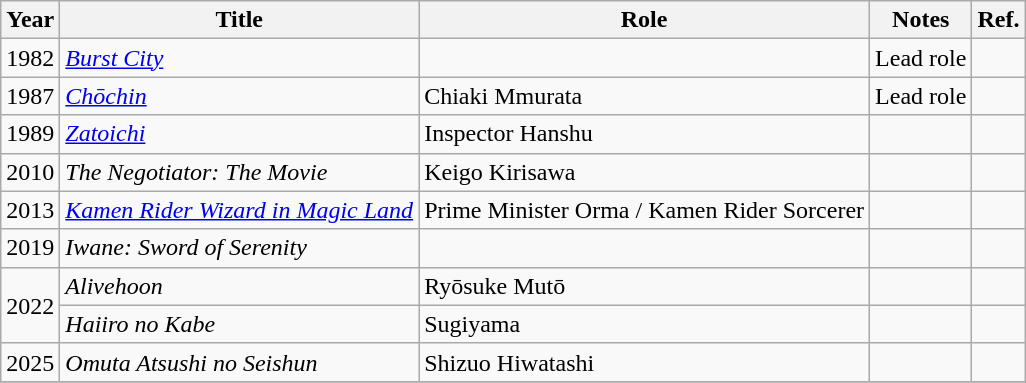<table class="wikitable sortable">
<tr>
<th>Year</th>
<th>Title</th>
<th>Role</th>
<th class="unsortable">Notes</th>
<th class="unsortable">Ref.</th>
</tr>
<tr>
<td>1982</td>
<td><em><a href='#'>Burst City</a></em></td>
<td></td>
<td>Lead role</td>
<td></td>
</tr>
<tr>
<td>1987</td>
<td><em><a href='#'>Chōchin</a></em></td>
<td>Chiaki Mmurata</td>
<td>Lead role</td>
<td></td>
</tr>
<tr>
<td>1989</td>
<td><em><a href='#'>Zatoichi</a></em></td>
<td>Inspector Hanshu</td>
<td></td>
<td></td>
</tr>
<tr>
<td>2010</td>
<td><em>The Negotiator: The Movie</em></td>
<td>Keigo Kirisawa</td>
<td></td>
<td></td>
</tr>
<tr>
<td>2013</td>
<td><em><a href='#'>Kamen Rider Wizard in Magic Land</a></em></td>
<td>Prime Minister Orma / Kamen Rider Sorcerer</td>
<td></td>
<td></td>
</tr>
<tr>
<td>2019</td>
<td><em>Iwane: Sword of Serenity</em></td>
<td></td>
<td></td>
<td></td>
</tr>
<tr>
<td rowspan=2>2022</td>
<td><em>Alivehoon</em></td>
<td>Ryōsuke Mutō</td>
<td></td>
<td></td>
</tr>
<tr>
<td><em>Haiiro no Kabe</em></td>
<td>Sugiyama</td>
<td></td>
<td></td>
</tr>
<tr>
<td>2025</td>
<td><em>Omuta Atsushi no Seishun</em></td>
<td>Shizuo Hiwatashi</td>
<td></td>
<td></td>
</tr>
<tr>
</tr>
</table>
